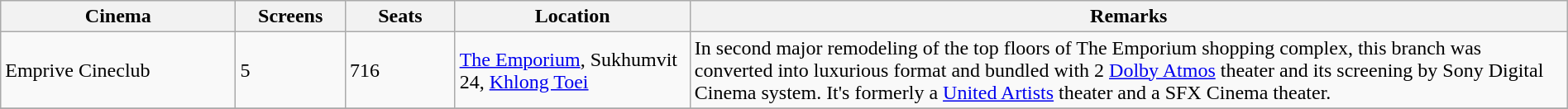<table class="wikitable" width=100%>
<tr>
<th width="15%">Cinema</th>
<th width="7%">Screens</th>
<th width="7%">Seats</th>
<th width="15%">Location</th>
<th width="56%">Remarks</th>
</tr>
<tr>
<td>Emprive Cineclub</td>
<td>5</td>
<td>716</td>
<td><a href='#'>The Emporium</a>, Sukhumvit 24, <a href='#'>Khlong Toei</a></td>
<td>In second major remodeling of the top floors of The Emporium shopping complex, this branch was converted into luxurious format and bundled with 2 <a href='#'>Dolby Atmos</a> theater and its screening by Sony Digital Cinema system. It's formerly a <a href='#'>United Artists</a> theater and a SFX Cinema theater.</td>
</tr>
<tr>
</tr>
</table>
